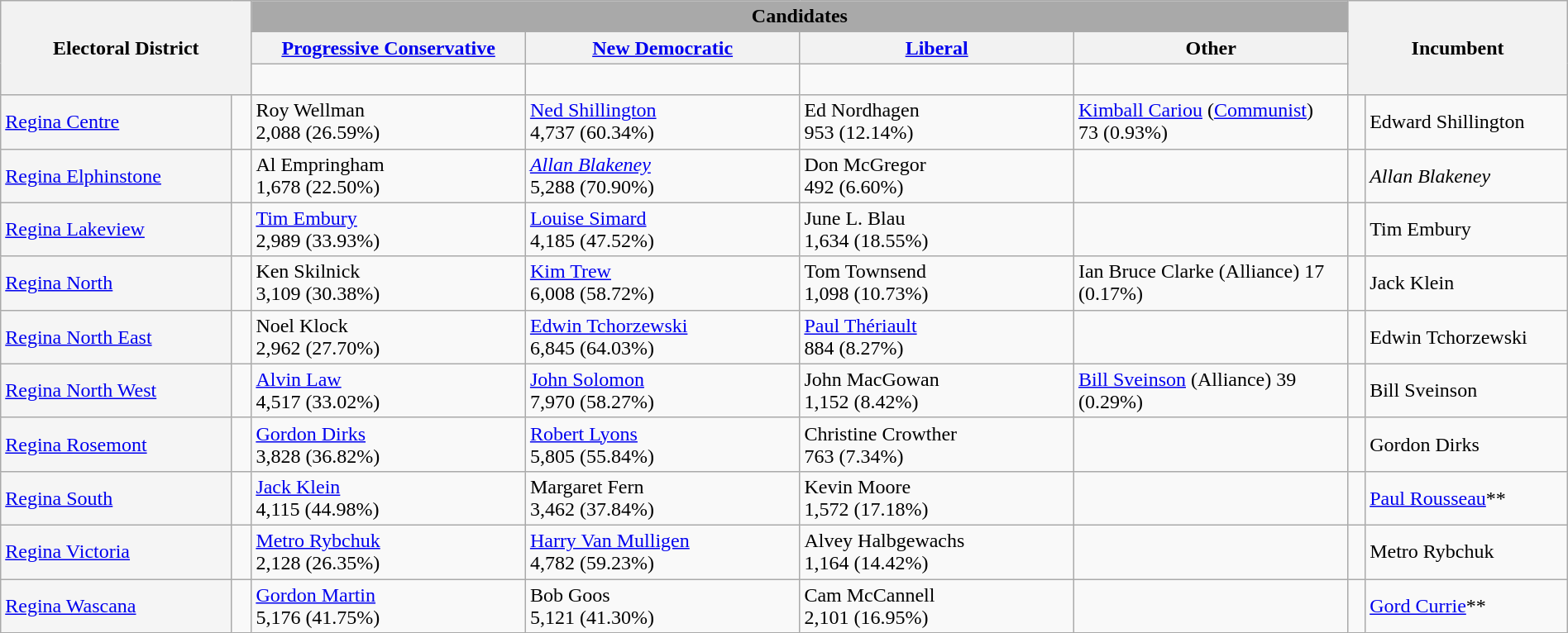<table class="wikitable" style="width:100%">
<tr>
<th style="width:16%;" style="background:darkgrey;" rowspan=3 colspan=2>Electoral District</th>
<th style="background:darkgrey;" colspan=4>Candidates</th>
<th style="width:14%;" style="background:darkgrey;" rowspan=3 colspan=2>Incumbent</th>
</tr>
<tr>
<th width=17.5%><a href='#'>Progressive Conservative</a></th>
<th width=17.5%><a href='#'>New Democratic</a></th>
<th width=17.5%><a href='#'>Liberal</a></th>
<th width=17.5%>Other</th>
</tr>
<tr>
<td width=17.5% > </td>
<td width=17.5% > </td>
<td width=17.5% > </td>
<td width=17.5% > </td>
</tr>
<tr>
<td bgcolor=whitesmoke><a href='#'>Regina Centre</a></td>
<td> </td>
<td>Roy Wellman <br>2,088 (26.59%)</td>
<td><a href='#'>Ned Shillington</a> <br>4,737 (60.34%)</td>
<td>Ed Nordhagen <br>953 (12.14%)</td>
<td><a href='#'>Kimball Cariou</a> (<a href='#'>Communist</a>) <br>73 (0.93%)</td>
<td> </td>
<td>Edward Shillington</td>
</tr>
<tr>
<td bgcolor=whitesmoke><a href='#'>Regina Elphinstone</a></td>
<td> </td>
<td>Al Empringham <br>1,678 (22.50%)</td>
<td><em><a href='#'>Allan Blakeney</a></em> <br>5,288 (70.90%)</td>
<td>Don McGregor <br>492 (6.60%)</td>
<td></td>
<td> </td>
<td><em>Allan Blakeney</em></td>
</tr>
<tr>
<td bgcolor=whitesmoke><a href='#'>Regina Lakeview</a></td>
<td> </td>
<td><a href='#'>Tim Embury</a> <br>2,989 (33.93%)</td>
<td><a href='#'>Louise Simard</a> <br>4,185 (47.52%)</td>
<td>June L. Blau <br>1,634 (18.55%)</td>
<td></td>
<td> </td>
<td>Tim Embury</td>
</tr>
<tr>
<td bgcolor=whitesmoke><a href='#'>Regina North</a></td>
<td> </td>
<td>Ken Skilnick <br>3,109 (30.38%)</td>
<td><a href='#'>Kim Trew</a> <br>6,008 (58.72%)</td>
<td>Tom Townsend <br>1,098 (10.73%)</td>
<td>Ian Bruce Clarke (Alliance) 17 (0.17%)</td>
<td> </td>
<td>Jack Klein</td>
</tr>
<tr>
<td bgcolor=whitesmoke><a href='#'>Regina North East</a></td>
<td> </td>
<td>Noel Klock <br>2,962 (27.70%)</td>
<td><a href='#'>Edwin Tchorzewski</a> <br>6,845 (64.03%)</td>
<td><a href='#'>Paul Thériault</a> <br>884 (8.27%)</td>
<td></td>
<td> </td>
<td>Edwin Tchorzewski</td>
</tr>
<tr>
<td bgcolor=whitesmoke><a href='#'>Regina North West</a></td>
<td> </td>
<td><a href='#'>Alvin Law</a> <br>4,517 (33.02%)</td>
<td><a href='#'>John Solomon</a> <br>7,970 (58.27%)</td>
<td>John MacGowan <br>1,152 (8.42%)</td>
<td><a href='#'>Bill Sveinson</a> (Alliance) 39 (0.29%)</td>
<td> </td>
<td>Bill Sveinson</td>
</tr>
<tr>
<td bgcolor=whitesmoke><a href='#'>Regina Rosemont</a></td>
<td> </td>
<td><a href='#'>Gordon Dirks</a> <br>3,828 (36.82%)</td>
<td><a href='#'>Robert Lyons</a> <br>5,805 (55.84%)</td>
<td>Christine Crowther <br>763 (7.34%)</td>
<td></td>
<td> </td>
<td>Gordon Dirks</td>
</tr>
<tr>
<td bgcolor=whitesmoke><a href='#'>Regina South</a></td>
<td> </td>
<td><a href='#'>Jack Klein</a> <br>4,115 (44.98%)</td>
<td>Margaret Fern <br>3,462 (37.84%)</td>
<td>Kevin Moore <br>1,572 (17.18%)</td>
<td></td>
<td> </td>
<td><a href='#'>Paul Rousseau</a>**</td>
</tr>
<tr>
<td bgcolor=whitesmoke><a href='#'>Regina Victoria</a></td>
<td> </td>
<td><a href='#'>Metro Rybchuk</a> <br>2,128 (26.35%)</td>
<td><a href='#'>Harry Van Mulligen</a> <br>4,782 (59.23%)</td>
<td>Alvey Halbgewachs <br>1,164 (14.42%)</td>
<td></td>
<td> </td>
<td>Metro Rybchuk</td>
</tr>
<tr>
<td bgcolor=whitesmoke><a href='#'>Regina Wascana</a></td>
<td> </td>
<td><a href='#'>Gordon Martin</a> <br>5,176 (41.75%)</td>
<td>Bob Goos <br>5,121 (41.30%)</td>
<td>Cam McCannell <br>2,101 (16.95%)</td>
<td></td>
<td> </td>
<td><a href='#'>Gord Currie</a>**</td>
</tr>
</table>
